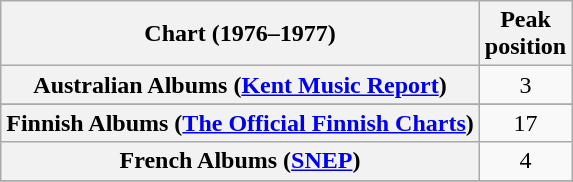<table class="wikitable sortable plainrowheaders">
<tr>
<th scope="col">Chart (1976–1977)</th>
<th scope="col">Peak<br>position</th>
</tr>
<tr>
<th scope="row">Australian Albums (<a href='#'>Kent Music Report</a>)</th>
<td align="center">3</td>
</tr>
<tr>
</tr>
<tr>
<th scope="row">Finnish Albums (<a href='#'>The Official Finnish Charts</a>)</th>
<td align="center">17</td>
</tr>
<tr>
<th scope="row">French Albums (<a href='#'>SNEP</a>)</th>
<td align="center">4</td>
</tr>
<tr>
</tr>
<tr>
</tr>
<tr>
</tr>
<tr>
</tr>
<tr>
</tr>
</table>
